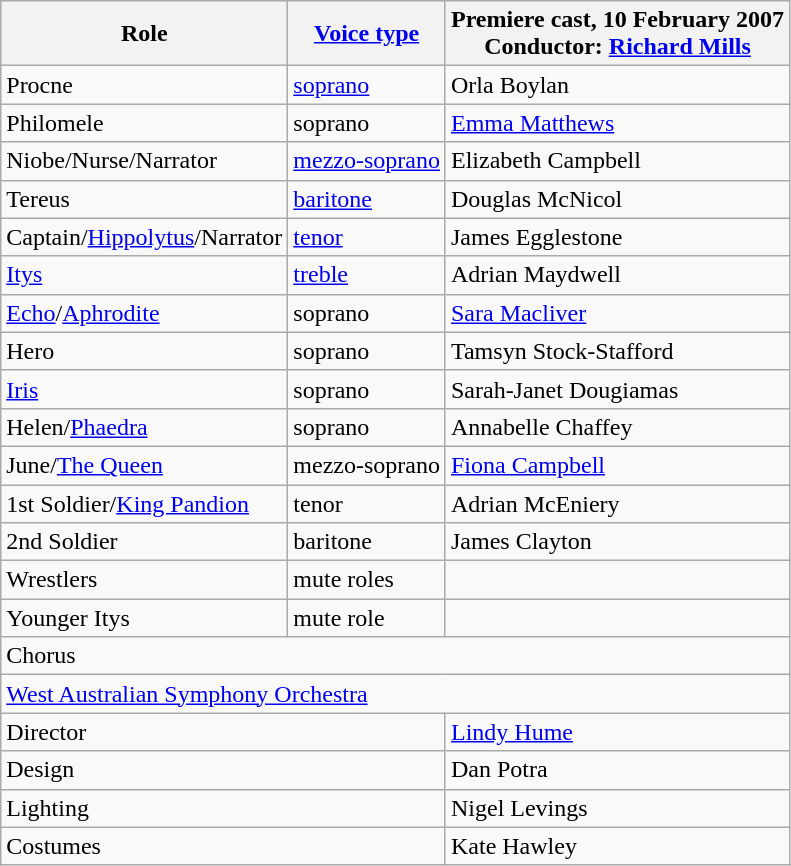<table class="wikitable">
<tr>
<th>Role</th>
<th><a href='#'>Voice type</a></th>
<th>Premiere cast, 10 February 2007<br>Conductor: <a href='#'>Richard Mills</a></th>
</tr>
<tr>
<td>Procne</td>
<td><a href='#'>soprano</a></td>
<td>Orla Boylan</td>
</tr>
<tr>
<td>Philomele</td>
<td>soprano</td>
<td><a href='#'>Emma Matthews</a></td>
</tr>
<tr>
<td>Niobe/Nurse/Narrator</td>
<td><a href='#'>mezzo-soprano</a></td>
<td>Elizabeth Campbell</td>
</tr>
<tr>
<td>Tereus</td>
<td><a href='#'>baritone</a></td>
<td>Douglas McNicol</td>
</tr>
<tr>
<td>Captain/<a href='#'>Hippolytus</a>/Narrator</td>
<td><a href='#'>tenor</a></td>
<td>James Egglestone</td>
</tr>
<tr>
<td><a href='#'>Itys</a></td>
<td><a href='#'>treble</a></td>
<td>Adrian Maydwell</td>
</tr>
<tr>
<td><a href='#'>Echo</a>/<a href='#'>Aphrodite</a></td>
<td>soprano</td>
<td><a href='#'>Sara Macliver</a></td>
</tr>
<tr>
<td>Hero</td>
<td>soprano</td>
<td>Tamsyn Stock-Stafford</td>
</tr>
<tr>
<td><a href='#'>Iris</a></td>
<td>soprano</td>
<td>Sarah-Janet Dougiamas</td>
</tr>
<tr>
<td>Helen/<a href='#'>Phaedra</a></td>
<td>soprano</td>
<td>Annabelle Chaffey</td>
</tr>
<tr>
<td>June/<a href='#'>The Queen</a></td>
<td>mezzo-soprano</td>
<td><a href='#'>Fiona Campbell</a></td>
</tr>
<tr>
<td>1st Soldier/<a href='#'>King Pandion</a></td>
<td>tenor</td>
<td>Adrian McEniery</td>
</tr>
<tr>
<td>2nd Soldier</td>
<td>baritone</td>
<td>James Clayton</td>
</tr>
<tr>
<td>Wrestlers</td>
<td>mute roles</td>
<td></td>
</tr>
<tr>
<td>Younger Itys</td>
<td>mute role</td>
<td></td>
</tr>
<tr>
<td colspan="3">Chorus</td>
</tr>
<tr>
<td colspan="3"><a href='#'>West Australian Symphony Orchestra</a></td>
</tr>
<tr>
<td colspan="2">Director</td>
<td><a href='#'>Lindy Hume</a></td>
</tr>
<tr>
<td colspan="2">Design</td>
<td>Dan Potra</td>
</tr>
<tr>
<td colspan="2">Lighting</td>
<td>Nigel Levings</td>
</tr>
<tr>
<td colspan="2">Costumes</td>
<td>Kate Hawley</td>
</tr>
</table>
